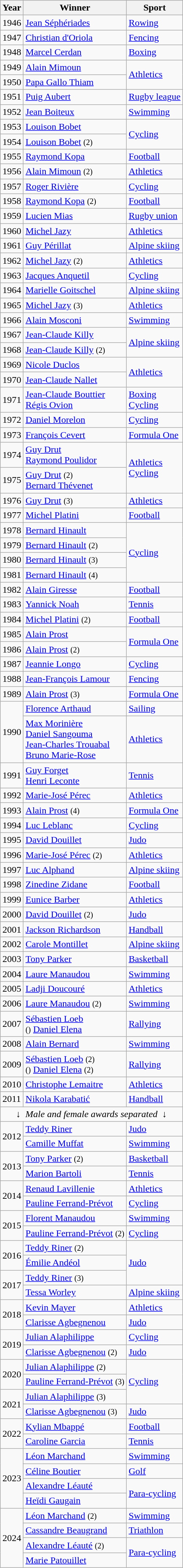<table class="wikitable sortable">
<tr>
<th>Year</th>
<th>Winner</th>
<th>Sport</th>
</tr>
<tr>
<td>1946</td>
<td align=left><a href='#'>Jean Séphériades</a></td>
<td><a href='#'>Rowing</a></td>
</tr>
<tr>
<td>1947</td>
<td align=left><a href='#'>Christian d'Oriola</a></td>
<td><a href='#'>Fencing</a></td>
</tr>
<tr>
<td>1948</td>
<td align=left><a href='#'>Marcel Cerdan</a></td>
<td><a href='#'>Boxing</a></td>
</tr>
<tr>
<td>1949</td>
<td align=left><a href='#'>Alain Mimoun</a></td>
<td rowspan="2"><a href='#'>Athletics</a></td>
</tr>
<tr>
<td>1950</td>
<td align=left><a href='#'>Papa Gallo Thiam</a></td>
</tr>
<tr>
<td>1951</td>
<td align=left><a href='#'>Puig Aubert</a></td>
<td><a href='#'>Rugby league</a></td>
</tr>
<tr>
<td>1952</td>
<td align=left><a href='#'>Jean Boiteux</a></td>
<td><a href='#'>Swimming</a></td>
</tr>
<tr>
<td>1953</td>
<td align=left><a href='#'>Louison Bobet</a></td>
<td rowspan="2"><a href='#'>Cycling</a></td>
</tr>
<tr>
<td>1954</td>
<td align=left><a href='#'>Louison Bobet</a> <small>(2)</small></td>
</tr>
<tr>
<td>1955</td>
<td align=left><a href='#'>Raymond Kopa</a></td>
<td><a href='#'>Football</a></td>
</tr>
<tr>
<td>1956</td>
<td align=left><a href='#'>Alain Mimoun</a> <small>(2)</small></td>
<td><a href='#'>Athletics</a></td>
</tr>
<tr>
<td>1957</td>
<td align=left><a href='#'>Roger Rivière</a></td>
<td><a href='#'>Cycling</a></td>
</tr>
<tr>
<td>1958</td>
<td align=left><a href='#'>Raymond Kopa</a> <small>(2)</small></td>
<td><a href='#'>Football</a></td>
</tr>
<tr>
<td>1959</td>
<td align=left><a href='#'>Lucien Mias</a></td>
<td><a href='#'>Rugby union</a></td>
</tr>
<tr>
<td>1960</td>
<td align=left><a href='#'>Michel Jazy</a></td>
<td><a href='#'>Athletics</a></td>
</tr>
<tr>
<td>1961</td>
<td align=left><a href='#'>Guy Périllat</a></td>
<td><a href='#'>Alpine skiing</a></td>
</tr>
<tr>
<td>1962</td>
<td align=left><a href='#'>Michel Jazy</a> <small>(2)</small></td>
<td><a href='#'>Athletics</a></td>
</tr>
<tr>
<td>1963</td>
<td align=left><a href='#'>Jacques Anquetil</a></td>
<td><a href='#'>Cycling</a></td>
</tr>
<tr>
<td>1964</td>
<td align=left><a href='#'>Marielle Goitschel</a></td>
<td><a href='#'>Alpine skiing</a></td>
</tr>
<tr>
<td>1965</td>
<td align=left><a href='#'>Michel Jazy</a> <small>(3)</small></td>
<td><a href='#'>Athletics</a></td>
</tr>
<tr>
<td>1966</td>
<td align=left><a href='#'>Alain Mosconi</a></td>
<td><a href='#'>Swimming</a></td>
</tr>
<tr>
<td>1967</td>
<td align=left><a href='#'>Jean-Claude Killy</a></td>
<td rowspan="2"><a href='#'>Alpine skiing</a></td>
</tr>
<tr>
<td>1968</td>
<td align=left><a href='#'>Jean-Claude Killy</a> <small>(2)</small></td>
</tr>
<tr>
<td>1969</td>
<td align=left><a href='#'>Nicole Duclos</a></td>
<td rowspan="2"><a href='#'>Athletics</a></td>
</tr>
<tr>
<td>1970</td>
<td align=left><a href='#'>Jean-Claude Nallet</a></td>
</tr>
<tr>
<td>1971</td>
<td align=left><a href='#'>Jean-Claude Bouttier</a><br><a href='#'>Régis Ovion</a></td>
<td><a href='#'>Boxing</a><br><a href='#'>Cycling</a></td>
</tr>
<tr>
<td>1972</td>
<td align=left><a href='#'>Daniel Morelon</a></td>
<td><a href='#'>Cycling</a></td>
</tr>
<tr>
<td>1973</td>
<td align=left><a href='#'>François Cevert</a></td>
<td><a href='#'>Formula One</a></td>
</tr>
<tr>
<td>1974</td>
<td align=left><a href='#'>Guy Drut</a><br><a href='#'>Raymond Poulidor</a></td>
<td rowspan="2"><a href='#'>Athletics</a><br><a href='#'>Cycling</a></td>
</tr>
<tr>
<td>1975</td>
<td align=left><a href='#'>Guy Drut</a> <small>(2)</small><br><a href='#'>Bernard Thévenet</a></td>
</tr>
<tr>
<td>1976</td>
<td align=left><a href='#'>Guy Drut</a> <small>(3)</small></td>
<td><a href='#'>Athletics</a></td>
</tr>
<tr>
<td>1977</td>
<td align=left><a href='#'>Michel Platini</a></td>
<td><a href='#'>Football</a></td>
</tr>
<tr>
<td>1978</td>
<td align=left><a href='#'>Bernard Hinault</a></td>
<td rowspan="4"><a href='#'>Cycling</a></td>
</tr>
<tr>
<td>1979</td>
<td align=left><a href='#'>Bernard Hinault</a> <small>(2)</small></td>
</tr>
<tr>
<td>1980</td>
<td align=left><a href='#'>Bernard Hinault</a> <small>(3)</small></td>
</tr>
<tr>
<td>1981</td>
<td align=left><a href='#'>Bernard Hinault</a> <small>(4)</small></td>
</tr>
<tr>
<td>1982</td>
<td align=left><a href='#'>Alain Giresse</a></td>
<td><a href='#'>Football</a></td>
</tr>
<tr>
<td>1983</td>
<td align=left><a href='#'>Yannick Noah</a></td>
<td><a href='#'>Tennis</a></td>
</tr>
<tr>
<td>1984</td>
<td align=left><a href='#'>Michel Platini</a> <small>(2)</small></td>
<td><a href='#'>Football</a></td>
</tr>
<tr>
<td>1985</td>
<td align=left><a href='#'>Alain Prost</a></td>
<td rowspan="2"><a href='#'>Formula One</a></td>
</tr>
<tr>
<td>1986</td>
<td align=left><a href='#'>Alain Prost</a> <small>(2)</small></td>
</tr>
<tr>
<td>1987</td>
<td align=left><a href='#'>Jeannie Longo</a></td>
<td><a href='#'>Cycling</a></td>
</tr>
<tr>
<td>1988</td>
<td align=left><a href='#'>Jean-François Lamour</a></td>
<td><a href='#'>Fencing</a></td>
</tr>
<tr>
<td>1989</td>
<td align=left><a href='#'>Alain Prost</a> <small>(3)</small></td>
<td><a href='#'>Formula One</a></td>
</tr>
<tr>
<td rowspan="2">1990</td>
<td><a href='#'>Florence Arthaud</a></td>
<td><a href='#'>Sailing</a></td>
</tr>
<tr>
<td align="left"><a href='#'>Max Morinière</a><br><a href='#'>Daniel Sangouma</a><br><a href='#'>Jean-Charles Trouabal</a><br><a href='#'>Bruno Marie-Rose</a></td>
<td><a href='#'>Athletics</a></td>
</tr>
<tr>
<td>1991</td>
<td align=left><a href='#'>Guy Forget</a><br><a href='#'>Henri Leconte</a></td>
<td><a href='#'>Tennis</a></td>
</tr>
<tr>
<td>1992</td>
<td align=left><a href='#'>Marie-José Pérec</a></td>
<td><a href='#'>Athletics</a></td>
</tr>
<tr>
<td>1993</td>
<td align=left><a href='#'>Alain Prost</a> <small>(4)</small></td>
<td><a href='#'>Formula One</a></td>
</tr>
<tr>
<td>1994</td>
<td align=left><a href='#'>Luc Leblanc</a></td>
<td><a href='#'>Cycling</a></td>
</tr>
<tr>
<td>1995</td>
<td align=left><a href='#'>David Douillet</a></td>
<td><a href='#'>Judo</a></td>
</tr>
<tr>
<td>1996</td>
<td align=left><a href='#'>Marie-José Pérec</a> <small>(2)</small></td>
<td><a href='#'>Athletics</a></td>
</tr>
<tr>
<td>1997</td>
<td align=left><a href='#'>Luc Alphand</a></td>
<td><a href='#'>Alpine skiing</a></td>
</tr>
<tr>
<td>1998</td>
<td align=left><a href='#'>Zinedine Zidane</a></td>
<td><a href='#'>Football</a></td>
</tr>
<tr>
<td>1999</td>
<td align=left><a href='#'>Eunice Barber</a></td>
<td><a href='#'>Athletics</a></td>
</tr>
<tr>
<td>2000</td>
<td align=left><a href='#'>David Douillet</a> <small>(2)</small></td>
<td><a href='#'>Judo</a></td>
</tr>
<tr>
<td>2001</td>
<td align=left><a href='#'>Jackson Richardson</a></td>
<td><a href='#'>Handball</a></td>
</tr>
<tr>
<td>2002</td>
<td align=left><a href='#'>Carole Montillet</a></td>
<td><a href='#'>Alpine skiing</a></td>
</tr>
<tr>
<td>2003</td>
<td align=left><a href='#'>Tony Parker</a></td>
<td><a href='#'>Basketball</a></td>
</tr>
<tr>
<td>2004</td>
<td align=left><a href='#'>Laure Manaudou</a></td>
<td><a href='#'>Swimming</a></td>
</tr>
<tr>
<td>2005</td>
<td align=left><a href='#'>Ladji Doucouré</a></td>
<td><a href='#'>Athletics</a></td>
</tr>
<tr>
<td>2006</td>
<td align=left><a href='#'>Laure Manaudou</a> <small>(2)</small></td>
<td><a href='#'>Swimming</a></td>
</tr>
<tr>
<td>2007</td>
<td align=left><a href='#'>Sébastien Loeb</a><br><small>()</small> <a href='#'>Daniel Elena</a></td>
<td><a href='#'>Rallying</a></td>
</tr>
<tr>
<td>2008</td>
<td align=left><a href='#'>Alain Bernard</a></td>
<td><a href='#'>Swimming</a></td>
</tr>
<tr>
<td>2009</td>
<td align=left><a href='#'>Sébastien Loeb</a> <small>(2)</small><br><small>()</small> <a href='#'>Daniel Elena</a> <small>(2)</small></td>
<td><a href='#'>Rallying</a></td>
</tr>
<tr>
<td>2010</td>
<td align=left><a href='#'>Christophe Lemaitre</a></td>
<td><a href='#'>Athletics</a></td>
</tr>
<tr>
<td>2011</td>
<td align=left><a href='#'>Nikola Karabatić</a></td>
<td><a href='#'>Handball</a></td>
</tr>
<tr>
<td colspan="3" style="text-align:center;">↓  <em>Male and female awards separated</em>  ↓</td>
</tr>
<tr>
<td rowspan="2">2012</td>
<td><a href='#'>Teddy Riner</a></td>
<td><a href='#'>Judo</a></td>
</tr>
<tr>
<td><a href='#'>Camille Muffat</a></td>
<td><a href='#'>Swimming</a></td>
</tr>
<tr>
<td rowspan="2">2013</td>
<td><a href='#'>Tony Parker</a> <small>(2)</small></td>
<td><a href='#'>Basketball</a></td>
</tr>
<tr>
<td><a href='#'>Marion Bartoli</a></td>
<td><a href='#'>Tennis</a></td>
</tr>
<tr>
<td rowspan="2">2014</td>
<td><a href='#'>Renaud Lavillenie</a></td>
<td><a href='#'>Athletics</a></td>
</tr>
<tr>
<td><a href='#'>Pauline Ferrand-Prévot</a></td>
<td><a href='#'>Cycling</a></td>
</tr>
<tr>
<td rowspan="2">2015</td>
<td><a href='#'>Florent Manaudou</a></td>
<td><a href='#'>Swimming</a></td>
</tr>
<tr>
<td><a href='#'>Pauline Ferrand-Prévot</a> <small>(2)</small></td>
<td><a href='#'>Cycling</a></td>
</tr>
<tr>
<td rowspan="2">2016</td>
<td><a href='#'>Teddy Riner</a> <small>(2)</small></td>
<td rowspan="3"><a href='#'>Judo</a></td>
</tr>
<tr>
<td><a href='#'>Émilie Andéol</a></td>
</tr>
<tr>
<td rowspan="2">2017</td>
<td><a href='#'>Teddy Riner</a> <small>(3)</small></td>
</tr>
<tr>
<td><a href='#'>Tessa Worley</a></td>
<td><a href='#'>Alpine skiing</a></td>
</tr>
<tr>
<td rowspan="2">2018</td>
<td><a href='#'>Kevin Mayer</a></td>
<td><a href='#'>Athletics</a></td>
</tr>
<tr>
<td><a href='#'>Clarisse Agbegnenou</a></td>
<td><a href='#'>Judo</a></td>
</tr>
<tr>
<td rowspan="2">2019</td>
<td><a href='#'>Julian Alaphilippe</a></td>
<td><a href='#'>Cycling</a></td>
</tr>
<tr>
<td><a href='#'>Clarisse Agbegnenou</a> <small>(2)</small></td>
<td><a href='#'>Judo</a></td>
</tr>
<tr>
<td rowspan="2">2020</td>
<td><a href='#'>Julian Alaphilippe</a> <small>(2)</small></td>
<td rowspan="3"><a href='#'>Cycling</a></td>
</tr>
<tr>
<td><a href='#'>Pauline Ferrand-Prévot</a> <small>(3)</small></td>
</tr>
<tr>
<td rowspan="2">2021</td>
<td><a href='#'>Julian Alaphilippe</a> <small>(3)</small></td>
</tr>
<tr>
<td><a href='#'>Clarisse Agbegnenou</a> <small>(3)</small></td>
<td><a href='#'>Judo</a></td>
</tr>
<tr>
<td rowspan="2">2022</td>
<td><a href='#'>Kylian Mbappé</a></td>
<td><a href='#'>Football</a></td>
</tr>
<tr>
<td><a href='#'>Caroline Garcia</a></td>
<td><a href='#'>Tennis</a></td>
</tr>
<tr>
<td rowspan="4">2023</td>
<td><a href='#'>Léon Marchand</a></td>
<td><a href='#'>Swimming</a></td>
</tr>
<tr>
<td><a href='#'>Céline Boutier</a></td>
<td><a href='#'>Golf</a></td>
</tr>
<tr>
<td><a href='#'>Alexandre Léauté</a></td>
<td rowspan="2"><a href='#'>Para-cycling</a></td>
</tr>
<tr>
<td><a href='#'>Heïdi Gaugain</a></td>
</tr>
<tr>
<td rowspan="4">2024</td>
<td><a href='#'>Léon Marchand</a> <small>(2)</small></td>
<td><a href='#'>Swimming</a></td>
</tr>
<tr>
<td><a href='#'>Cassandre Beaugrand</a></td>
<td><a href='#'>Triathlon</a></td>
</tr>
<tr>
<td><a href='#'>Alexandre Léauté</a> <small>(2)</small></td>
<td rowspan="2"><a href='#'>Para-cycling</a></td>
</tr>
<tr>
<td><a href='#'>Marie Patouillet</a></td>
</tr>
</table>
